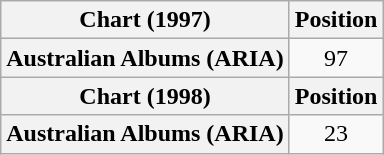<table class="wikitable plainrowheaders" style="text-align:center">
<tr>
<th scope="col">Chart (1997)</th>
<th scope="col">Position</th>
</tr>
<tr>
<th scope="row">Australian Albums (ARIA)</th>
<td>97</td>
</tr>
<tr>
<th scope="col">Chart (1998)</th>
<th scope="col">Position</th>
</tr>
<tr>
<th scope="row">Australian Albums (ARIA)</th>
<td>23</td>
</tr>
</table>
